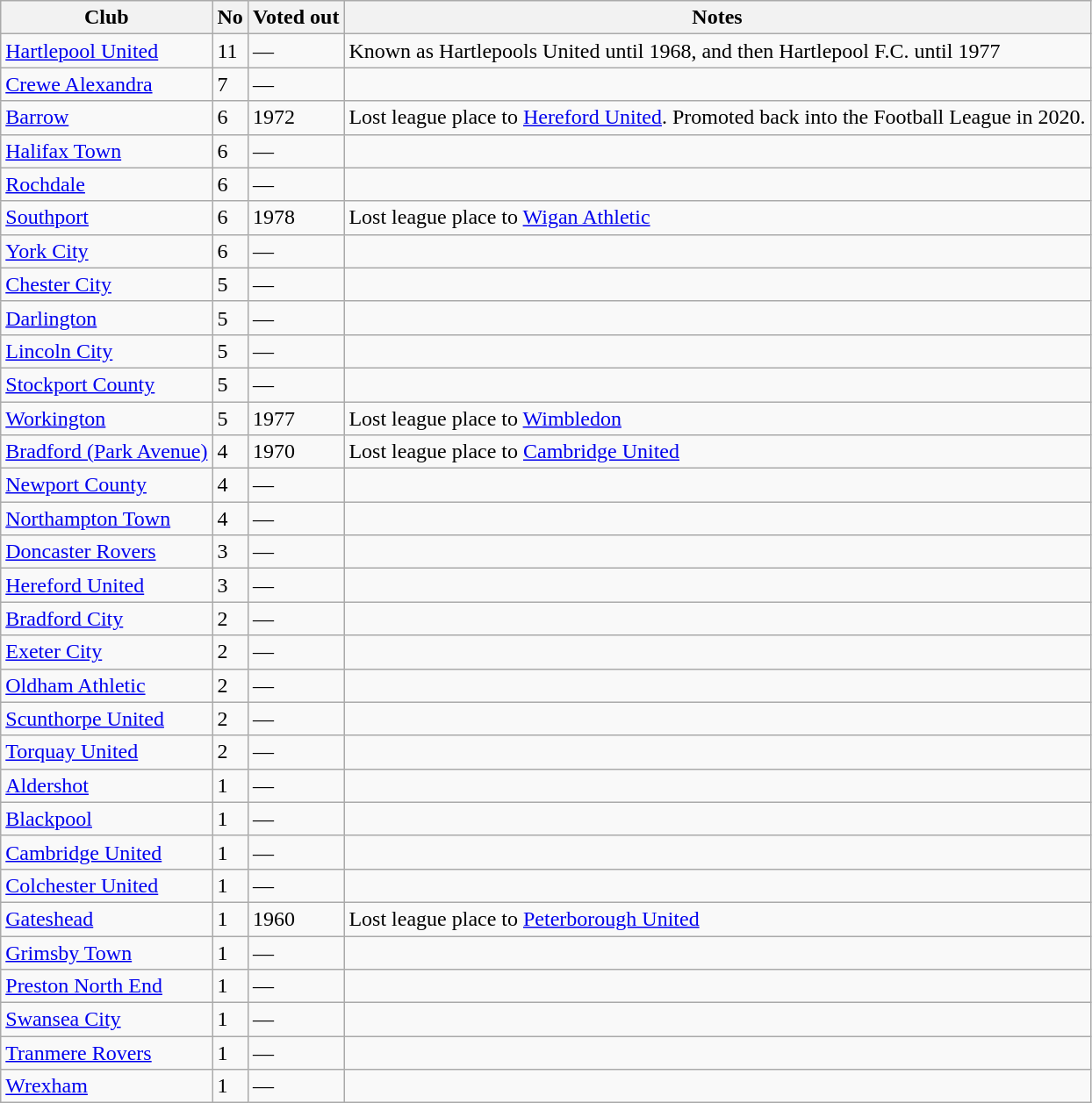<table class="wikitable sortable">
<tr>
<th>Club</th>
<th>No</th>
<th>Voted out</th>
<th>Notes</th>
</tr>
<tr>
<td><a href='#'>Hartlepool United</a></td>
<td>11</td>
<td>—</td>
<td>Known as Hartlepools United until 1968, and then Hartlepool F.C. until 1977</td>
</tr>
<tr>
<td><a href='#'>Crewe Alexandra</a></td>
<td>7</td>
<td>—</td>
<td></td>
</tr>
<tr>
<td><a href='#'>Barrow</a></td>
<td>6</td>
<td>1972</td>
<td>Lost league place to <a href='#'>Hereford United</a>. Promoted back into the Football League in 2020.</td>
</tr>
<tr>
<td><a href='#'>Halifax Town</a></td>
<td>6</td>
<td>—</td>
<td></td>
</tr>
<tr>
<td><a href='#'>Rochdale</a></td>
<td>6</td>
<td>—</td>
<td></td>
</tr>
<tr>
<td><a href='#'>Southport</a></td>
<td>6</td>
<td>1978</td>
<td>Lost league place to <a href='#'>Wigan Athletic</a></td>
</tr>
<tr>
<td><a href='#'>York City</a></td>
<td>6</td>
<td>—</td>
<td></td>
</tr>
<tr>
<td><a href='#'>Chester City</a></td>
<td>5</td>
<td>—</td>
<td></td>
</tr>
<tr>
<td><a href='#'>Darlington</a></td>
<td>5</td>
<td>—</td>
<td></td>
</tr>
<tr>
<td><a href='#'>Lincoln City</a></td>
<td>5</td>
<td>—</td>
<td></td>
</tr>
<tr>
<td><a href='#'>Stockport County</a></td>
<td>5</td>
<td>—</td>
<td></td>
</tr>
<tr>
<td><a href='#'>Workington</a></td>
<td>5</td>
<td>1977</td>
<td>Lost league place to <a href='#'>Wimbledon</a></td>
</tr>
<tr>
<td><a href='#'>Bradford (Park Avenue)</a></td>
<td>4</td>
<td>1970</td>
<td>Lost league place to <a href='#'>Cambridge United</a></td>
</tr>
<tr>
<td><a href='#'>Newport County</a></td>
<td>4</td>
<td>—</td>
<td></td>
</tr>
<tr>
<td><a href='#'>Northampton Town</a></td>
<td>4</td>
<td>—</td>
<td></td>
</tr>
<tr>
<td><a href='#'>Doncaster Rovers</a></td>
<td>3</td>
<td>—</td>
<td></td>
</tr>
<tr>
<td><a href='#'>Hereford United</a></td>
<td>3</td>
<td>—</td>
<td></td>
</tr>
<tr>
<td><a href='#'>Bradford City</a></td>
<td>2</td>
<td>—</td>
<td></td>
</tr>
<tr>
<td><a href='#'>Exeter City</a></td>
<td>2</td>
<td>—</td>
<td></td>
</tr>
<tr>
<td><a href='#'>Oldham Athletic</a></td>
<td>2</td>
<td>—</td>
<td></td>
</tr>
<tr>
<td><a href='#'>Scunthorpe United</a></td>
<td>2</td>
<td>—</td>
<td></td>
</tr>
<tr>
<td><a href='#'>Torquay United</a></td>
<td>2</td>
<td>—</td>
<td></td>
</tr>
<tr>
<td><a href='#'>Aldershot</a></td>
<td>1</td>
<td>—</td>
<td></td>
</tr>
<tr>
<td><a href='#'>Blackpool</a></td>
<td>1</td>
<td>—</td>
<td></td>
</tr>
<tr>
<td><a href='#'>Cambridge United</a></td>
<td>1</td>
<td>—</td>
<td></td>
</tr>
<tr>
<td><a href='#'>Colchester United</a></td>
<td>1</td>
<td>—</td>
<td></td>
</tr>
<tr>
<td><a href='#'>Gateshead</a></td>
<td>1</td>
<td>1960</td>
<td>Lost league place to <a href='#'>Peterborough United</a></td>
</tr>
<tr>
<td><a href='#'>Grimsby Town</a></td>
<td>1</td>
<td>—</td>
<td></td>
</tr>
<tr>
<td><a href='#'>Preston North End</a></td>
<td>1</td>
<td>—</td>
<td></td>
</tr>
<tr>
<td><a href='#'>Swansea City</a></td>
<td>1</td>
<td>—</td>
<td></td>
</tr>
<tr>
<td><a href='#'>Tranmere Rovers</a></td>
<td>1</td>
<td>—</td>
<td></td>
</tr>
<tr>
<td><a href='#'>Wrexham</a></td>
<td>1</td>
<td>—</td>
<td></td>
</tr>
</table>
